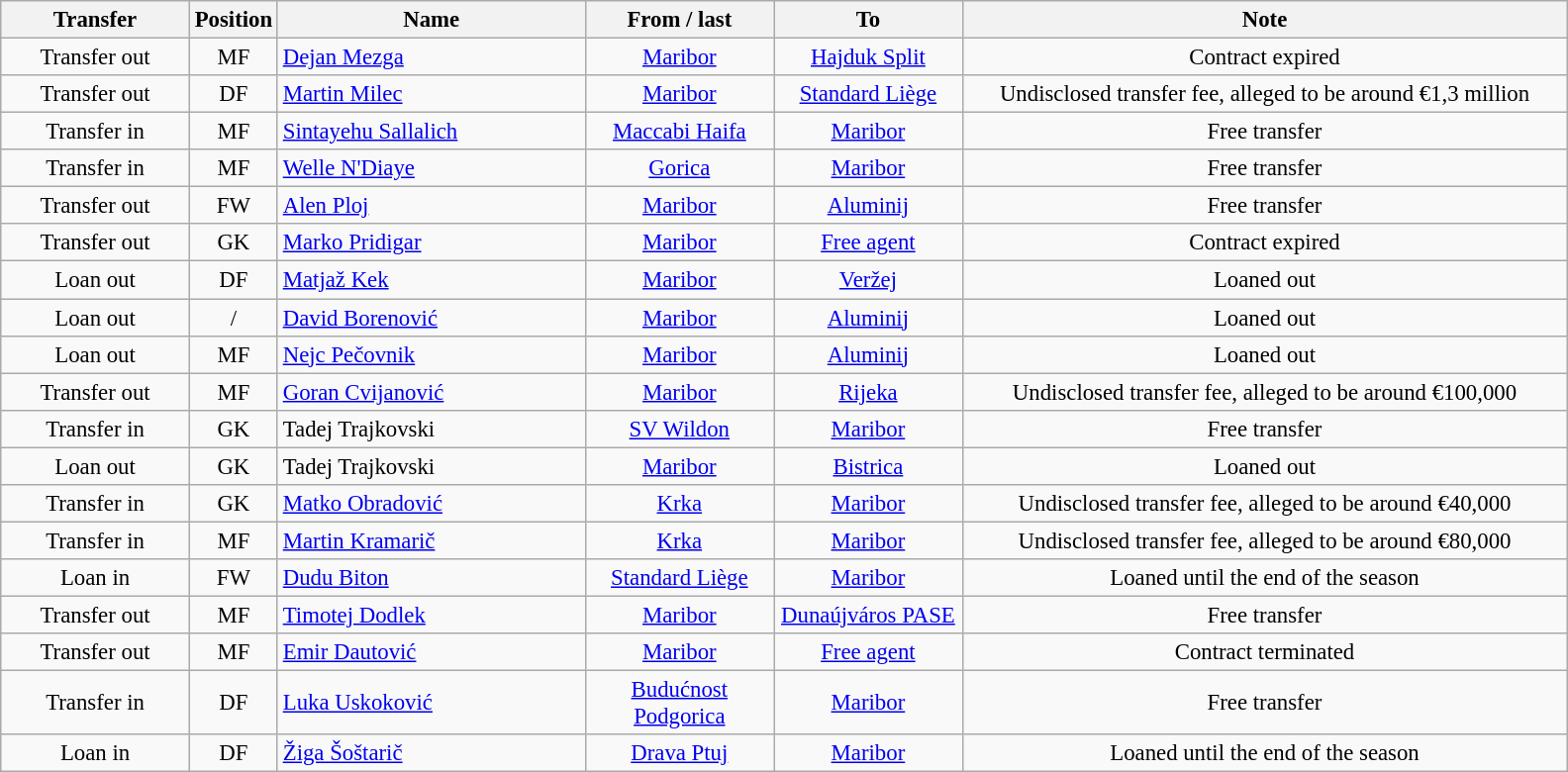<table class="wikitable" style="font-size:95%; text-align: center;">
<tr>
<th style="width:120px;">Transfer</th>
<th style="width:30px;">Position</th>
<th style="width:200px;">Name</th>
<th style="width:120px;">From / last</th>
<th style="width:120px;">To</th>
<th style="width:400px;">Note</th>
</tr>
<tr>
<td>Transfer out</td>
<td>MF</td>
<td align=left> <a href='#'>Dejan Mezga</a></td>
<td><a href='#'>Maribor</a></td>
<td><a href='#'>Hajduk Split</a></td>
<td>Contract expired</td>
</tr>
<tr>
<td>Transfer out</td>
<td>DF</td>
<td align=left> <a href='#'>Martin Milec</a></td>
<td><a href='#'>Maribor</a></td>
<td><a href='#'>Standard Liège</a></td>
<td>Undisclosed transfer fee, alleged to be around €1,3 million</td>
</tr>
<tr>
<td>Transfer in</td>
<td>MF</td>
<td align=left> <a href='#'>Sintayehu Sallalich</a></td>
<td><a href='#'>Maccabi Haifa</a></td>
<td><a href='#'>Maribor</a></td>
<td>Free transfer</td>
</tr>
<tr>
<td>Transfer in</td>
<td>MF</td>
<td align=left> <a href='#'>Welle N'Diaye</a></td>
<td><a href='#'>Gorica</a></td>
<td><a href='#'>Maribor</a></td>
<td>Free transfer</td>
</tr>
<tr>
<td>Transfer out</td>
<td>FW</td>
<td align=left> <a href='#'>Alen Ploj</a></td>
<td><a href='#'>Maribor</a></td>
<td><a href='#'>Aluminij</a></td>
<td>Free transfer</td>
</tr>
<tr>
<td>Transfer out</td>
<td>GK</td>
<td align=left> <a href='#'>Marko Pridigar</a></td>
<td><a href='#'>Maribor</a></td>
<td><a href='#'>Free agent</a></td>
<td>Contract expired</td>
</tr>
<tr>
<td>Loan out</td>
<td>DF</td>
<td align=left> <a href='#'>Matjaž Kek</a></td>
<td><a href='#'>Maribor</a></td>
<td><a href='#'>Veržej</a></td>
<td>Loaned out</td>
</tr>
<tr>
<td>Loan out</td>
<td>/</td>
<td align=left> <a href='#'>David Borenović</a></td>
<td><a href='#'>Maribor</a></td>
<td><a href='#'>Aluminij</a></td>
<td>Loaned out</td>
</tr>
<tr>
<td>Loan out</td>
<td>MF</td>
<td align=left> <a href='#'>Nejc Pečovnik</a></td>
<td><a href='#'>Maribor</a></td>
<td><a href='#'>Aluminij</a></td>
<td>Loaned out</td>
</tr>
<tr>
<td>Transfer out</td>
<td>MF</td>
<td align=left> <a href='#'>Goran Cvijanović</a></td>
<td><a href='#'>Maribor</a></td>
<td><a href='#'>Rijeka</a></td>
<td>Undisclosed transfer fee, alleged to be around €100,000</td>
</tr>
<tr>
<td>Transfer in</td>
<td>GK</td>
<td align=left> Tadej Trajkovski</td>
<td><a href='#'>SV Wildon</a></td>
<td><a href='#'>Maribor</a></td>
<td>Free transfer</td>
</tr>
<tr>
<td>Loan out</td>
<td>GK</td>
<td align=left> Tadej Trajkovski</td>
<td><a href='#'>Maribor</a></td>
<td><a href='#'>Bistrica</a></td>
<td>Loaned out</td>
</tr>
<tr>
<td>Transfer in</td>
<td>GK</td>
<td align=left> <a href='#'>Matko Obradović</a></td>
<td><a href='#'>Krka</a></td>
<td><a href='#'>Maribor</a></td>
<td>Undisclosed transfer fee, alleged to be around €40,000</td>
</tr>
<tr>
<td>Transfer in</td>
<td>MF</td>
<td align=left> <a href='#'>Martin Kramarič</a></td>
<td><a href='#'>Krka</a></td>
<td><a href='#'>Maribor</a></td>
<td>Undisclosed transfer fee, alleged to be around €80,000</td>
</tr>
<tr>
<td>Loan in</td>
<td>FW</td>
<td align=left> <a href='#'>Dudu Biton</a></td>
<td><a href='#'>Standard Liège</a></td>
<td><a href='#'>Maribor</a></td>
<td>Loaned until the end of the season</td>
</tr>
<tr>
<td>Transfer out</td>
<td>MF</td>
<td align=left> <a href='#'>Timotej Dodlek</a></td>
<td><a href='#'>Maribor</a></td>
<td><a href='#'>Dunaújváros PASE</a></td>
<td>Free transfer</td>
</tr>
<tr>
<td>Transfer out</td>
<td>MF</td>
<td align=left> <a href='#'>Emir Dautović</a></td>
<td><a href='#'>Maribor</a></td>
<td><a href='#'>Free agent</a></td>
<td>Contract terminated</td>
</tr>
<tr>
<td>Transfer in</td>
<td>DF</td>
<td align=left> <a href='#'>Luka Uskoković</a></td>
<td><a href='#'>Budućnost Podgorica</a></td>
<td><a href='#'>Maribor</a></td>
<td>Free transfer</td>
</tr>
<tr>
<td>Loan in</td>
<td>DF</td>
<td align=left> <a href='#'>Žiga Šoštarič</a></td>
<td><a href='#'>Drava Ptuj</a></td>
<td><a href='#'>Maribor</a></td>
<td>Loaned until the end of the season</td>
</tr>
</table>
